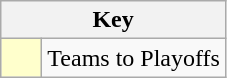<table class="wikitable" style="text-align: center;">
<tr>
<th colspan=2>Key</th>
</tr>
<tr>
<td style="background:#ffffcc; width:20px;"></td>
<td align=left>Teams to Playoffs</td>
</tr>
</table>
